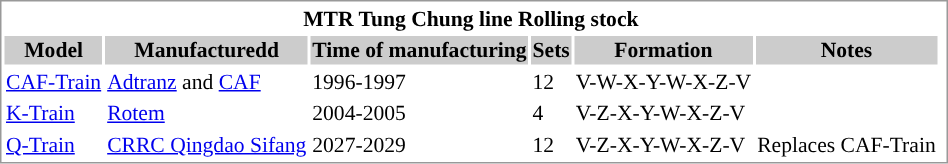<table border=0 style="border:1px solid #999;background-color:white;text-align:left;font-size:90%">
<tr align=center>
<th colspan="6">MTR Tung Chung line Rolling stock</th>
</tr>
<tr align=center bgcolor=#cccccc>
<th>Model</th>
<th>Manufacturedd</th>
<th>Time of manufacturing</th>
<th>Sets</th>
<th>Formation</th>
<th>Notes</th>
</tr>
<tr>
<td><a href='#'>CAF-Train</a></td>
<td><a href='#'>Adtranz</a> and <a href='#'>CAF</a></td>
<td>1996-1997</td>
<td>12</td>
<td>V-W-X-Y-W-X-Z-V</td>
<td></td>
</tr>
<tr>
<td><a href='#'>K-Train</a></td>
<td><a href='#'>Rotem</a></td>
<td>2004-2005</td>
<td>4</td>
<td>V-Z-X-Y-W-X-Z-V</td>
<td></td>
</tr>
<tr>
<td><a href='#'>Q-Train</a></td>
<td><a href='#'>CRRC Qingdao Sifang</a></td>
<td>2027-2029</td>
<td>12</td>
<td>V-Z-X-Y-W-X-Z-V</td>
<td>Replaces CAF-Train</td>
<td></td>
</tr>
</table>
